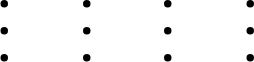<table>
<tr>
<td valign="top" width=20%><br><ul><li></li><li></li><li></li></ul></td>
<td valign="top" width=20%><br><ul><li></li><li></li><li></li></ul></td>
<td valign="top" width=20%><br><ul><li></li><li></li><li></li></ul></td>
<td valign="top" width=20%><br><ul><li></li><li></li><li></li></ul></td>
</tr>
</table>
